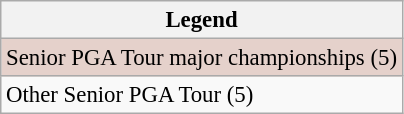<table class="wikitable" style="font-size:95%;">
<tr>
<th>Legend</th>
</tr>
<tr style="background:#e5d1cb;">
<td>Senior PGA Tour major championships  (5)</td>
</tr>
<tr>
<td>Other Senior PGA Tour (5)</td>
</tr>
</table>
